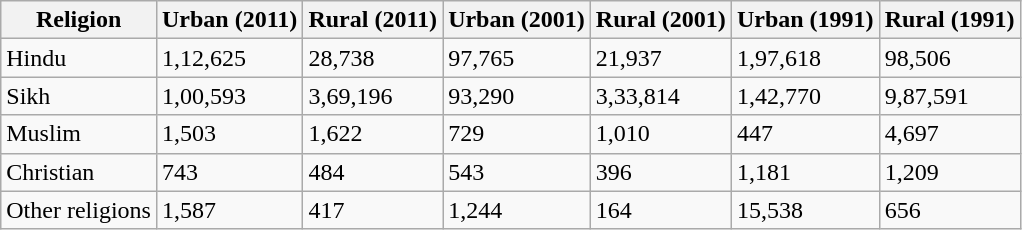<table class="wikitable sort">
<tr>
<th>Religion</th>
<th>Urban (2011)</th>
<th>Rural (2011)</th>
<th>Urban (2001)</th>
<th>Rural (2001)</th>
<th>Urban (1991)</th>
<th>Rural (1991)</th>
</tr>
<tr>
<td>Hindu</td>
<td>1,12,625</td>
<td>28,738</td>
<td>97,765</td>
<td>21,937</td>
<td>1,97,618</td>
<td>98,506</td>
</tr>
<tr>
<td>Sikh</td>
<td>1,00,593</td>
<td>3,69,196</td>
<td>93,290</td>
<td>3,33,814</td>
<td>1,42,770</td>
<td>9,87,591</td>
</tr>
<tr>
<td>Muslim</td>
<td>1,503</td>
<td>1,622</td>
<td>729</td>
<td>1,010</td>
<td>447</td>
<td>4,697</td>
</tr>
<tr>
<td>Christian</td>
<td>743</td>
<td>484</td>
<td>543</td>
<td>396</td>
<td>1,181</td>
<td>1,209</td>
</tr>
<tr>
<td>Other religions</td>
<td>1,587</td>
<td>417</td>
<td>1,244</td>
<td>164</td>
<td>15,538</td>
<td>656</td>
</tr>
</table>
